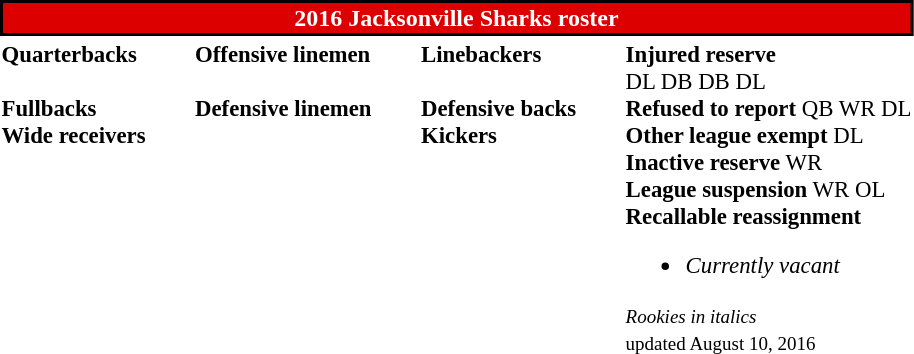<table class="toccolours" style="text-align: left;">
<tr>
<th colspan=7 style="background:#d00; border: 2px solid #000; color:white; text-align:center;"><strong>2016 Jacksonville Sharks roster</strong></th>
</tr>
<tr>
<td style="font-size: 95%;vertical-align:top;"><strong>Quarterbacks</strong><br>
<br><strong>Fullbacks</strong>
<br><strong>Wide receivers</strong>




</td>
<td style="width: 25px;"></td>
<td style="font-size: 95%;vertical-align:top;"><strong>Offensive linemen</strong><br>


<br><strong>Defensive linemen</strong>




</td>
<td style="width: 25px;"></td>
<td style="font-size: 95%;vertical-align:top;"><strong>Linebackers</strong><br>
<br><strong>Defensive backs</strong>



<br><strong>Kickers</strong>
</td>
<td style="width: 25px;"></td>
<td style="font-size: 95%;vertical-align:top;"><strong>Injured reserve</strong><br> DL
 DB
 DB
 DL<br><strong>Refused to report</strong>
 QB
 WR
 DL<br><strong>Other league exempt</strong> 
 DL<br><strong>Inactive reserve</strong>
 WR<br><strong>League suspension</strong>
 WR
 OL<br><strong>Recallable reassignment</strong><ul><li><em>Currently vacant</em></li></ul><small><em>Rookies in italics</em><br><span> </span> updated August 10, 2016</small><br>
</td>
</tr>
<tr>
</tr>
</table>
